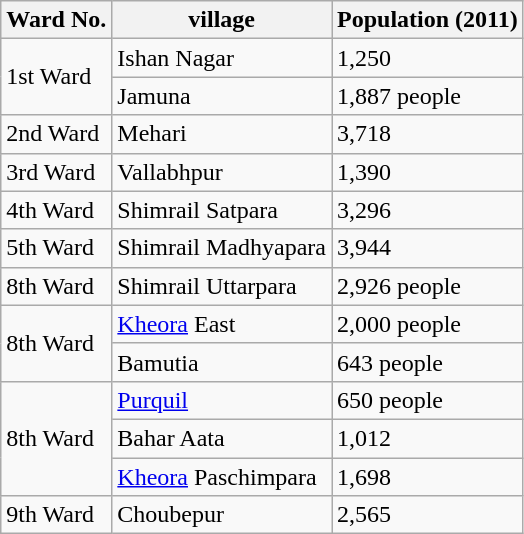<table class = "wikitable sortable">
<tr>
<th>Ward No.</th>
<th>village</th>
<th>Population (2011)</th>
</tr>
<tr>
<td rowspan = "2">1st Ward</td>
<td>Ishan Nagar</td>
<td>1,250</td>
</tr>
<tr>
<td>Jamuna</td>
<td>1,887 people</td>
</tr>
<tr>
<td>2nd Ward</td>
<td>Mehari</td>
<td>3,718</td>
</tr>
<tr>
<td>3rd Ward</td>
<td>Vallabhpur</td>
<td>1,390</td>
</tr>
<tr>
<td>4th Ward</td>
<td>Shimrail Satpara</td>
<td>3,296</td>
</tr>
<tr>
<td>5th Ward</td>
<td>Shimrail Madhyapara</td>
<td>3,944</td>
</tr>
<tr>
<td>8th Ward</td>
<td>Shimrail Uttarpara</td>
<td>2,926 people</td>
</tr>
<tr>
<td rowspan = "2">8th Ward</td>
<td><a href='#'>Kheora</a> East</td>
<td>2,000 people</td>
</tr>
<tr>
<td>Bamutia</td>
<td>643 people</td>
</tr>
<tr>
<td rowspan = "3">8th Ward</td>
<td><a href='#'>Purquil</a></td>
<td>650 people</td>
</tr>
<tr>
<td>Bahar Aata</td>
<td>1,012</td>
</tr>
<tr>
<td><a href='#'>Kheora</a> Paschimpara</td>
<td>1,698</td>
</tr>
<tr>
<td>9th Ward</td>
<td>Choubepur</td>
<td>2,565</td>
</tr>
</table>
